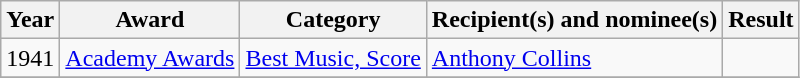<table class="wikitable">
<tr>
<th>Year</th>
<th>Award</th>
<th>Category</th>
<th>Recipient(s) and nominee(s)</th>
<th>Result</th>
</tr>
<tr>
<td>1941</td>
<td><a href='#'>Academy Awards</a></td>
<td><a href='#'>Best Music, Score</a></td>
<td><a href='#'>Anthony Collins</a></td>
<td></td>
</tr>
<tr>
</tr>
</table>
